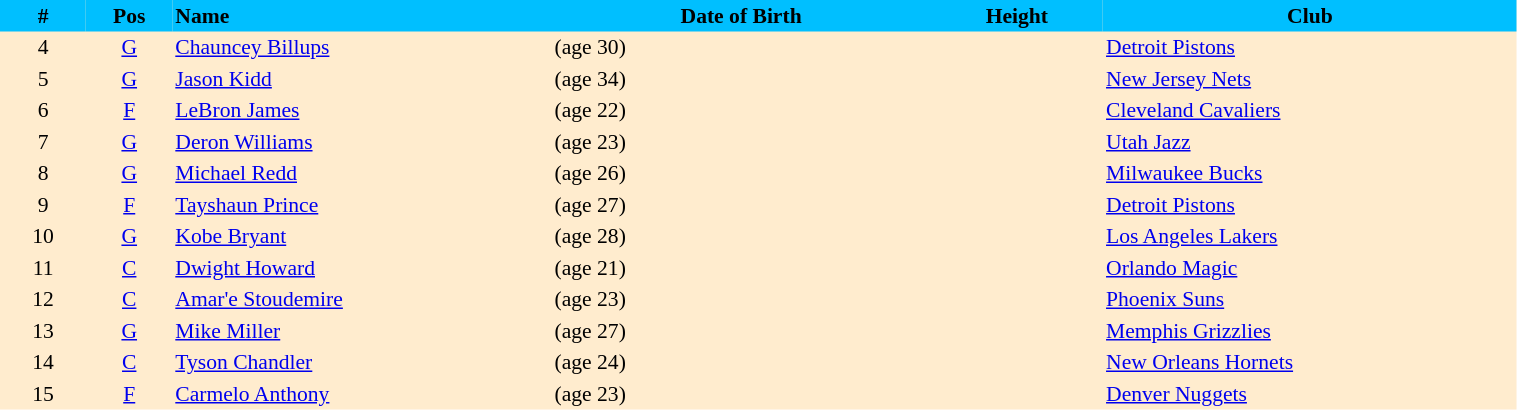<table border=0 cellpadding=2 cellspacing=0  |- bgcolor=#FFECCE style="text-align:center; font-size:90%;" width=80%>
<tr bgcolor=#00BFFF>
<th width=5%>#</th>
<th width=5%>Pos</th>
<th width=22% align=left>Name</th>
<th width=22%>Date of Birth</th>
<th width=10%>Height</th>
<th width=24%>Club</th>
</tr>
<tr>
<td>4</td>
<td><a href='#'>G</a></td>
<td align=left><a href='#'>Chauncey Billups</a></td>
<td align=left> (age 30)</td>
<td></td>
<td align=left> <a href='#'>Detroit Pistons</a></td>
</tr>
<tr>
<td>5</td>
<td><a href='#'>G</a></td>
<td align=left><a href='#'>Jason Kidd</a></td>
<td align=left> (age 34)</td>
<td></td>
<td align=left> <a href='#'>New Jersey Nets</a></td>
</tr>
<tr>
<td>6</td>
<td><a href='#'>F</a></td>
<td align=left><a href='#'>LeBron James</a></td>
<td align=left> (age 22)</td>
<td></td>
<td align=left> <a href='#'>Cleveland Cavaliers</a></td>
</tr>
<tr>
<td>7</td>
<td><a href='#'>G</a></td>
<td align=left><a href='#'>Deron Williams</a></td>
<td align=left> (age 23)</td>
<td></td>
<td align=left> <a href='#'>Utah Jazz</a></td>
</tr>
<tr>
<td>8</td>
<td><a href='#'>G</a></td>
<td align=left><a href='#'>Michael Redd</a></td>
<td align=left> (age 26)</td>
<td></td>
<td align=left> <a href='#'>Milwaukee Bucks</a></td>
</tr>
<tr>
<td>9</td>
<td><a href='#'>F</a></td>
<td align=left><a href='#'>Tayshaun Prince</a></td>
<td align=left> (age 27)</td>
<td></td>
<td align=left> <a href='#'>Detroit Pistons</a></td>
</tr>
<tr>
<td>10</td>
<td><a href='#'>G</a></td>
<td align=left><a href='#'>Kobe Bryant</a></td>
<td align=left> (age 28)</td>
<td></td>
<td align=left> <a href='#'>Los Angeles Lakers</a></td>
</tr>
<tr>
<td>11</td>
<td><a href='#'>C</a></td>
<td align=left><a href='#'>Dwight Howard</a></td>
<td align=left> (age 21)</td>
<td></td>
<td align=left> <a href='#'>Orlando Magic</a></td>
</tr>
<tr>
<td>12</td>
<td><a href='#'>C</a></td>
<td align=left><a href='#'>Amar'e Stoudemire</a></td>
<td align=left> (age 23)</td>
<td></td>
<td align=left> <a href='#'>Phoenix Suns</a></td>
</tr>
<tr>
<td>13</td>
<td><a href='#'>G</a></td>
<td align=left><a href='#'>Mike Miller</a></td>
<td align=left> (age 27)</td>
<td></td>
<td align=left> <a href='#'>Memphis Grizzlies</a></td>
</tr>
<tr>
<td>14</td>
<td><a href='#'>C</a></td>
<td align=left><a href='#'>Tyson Chandler</a></td>
<td align=left> (age 24)</td>
<td></td>
<td align=left> <a href='#'>New Orleans Hornets</a></td>
</tr>
<tr>
<td>15</td>
<td><a href='#'>F</a></td>
<td align=left><a href='#'>Carmelo Anthony</a></td>
<td align=left> (age 23)</td>
<td></td>
<td align=left> <a href='#'>Denver Nuggets</a></td>
</tr>
</table>
